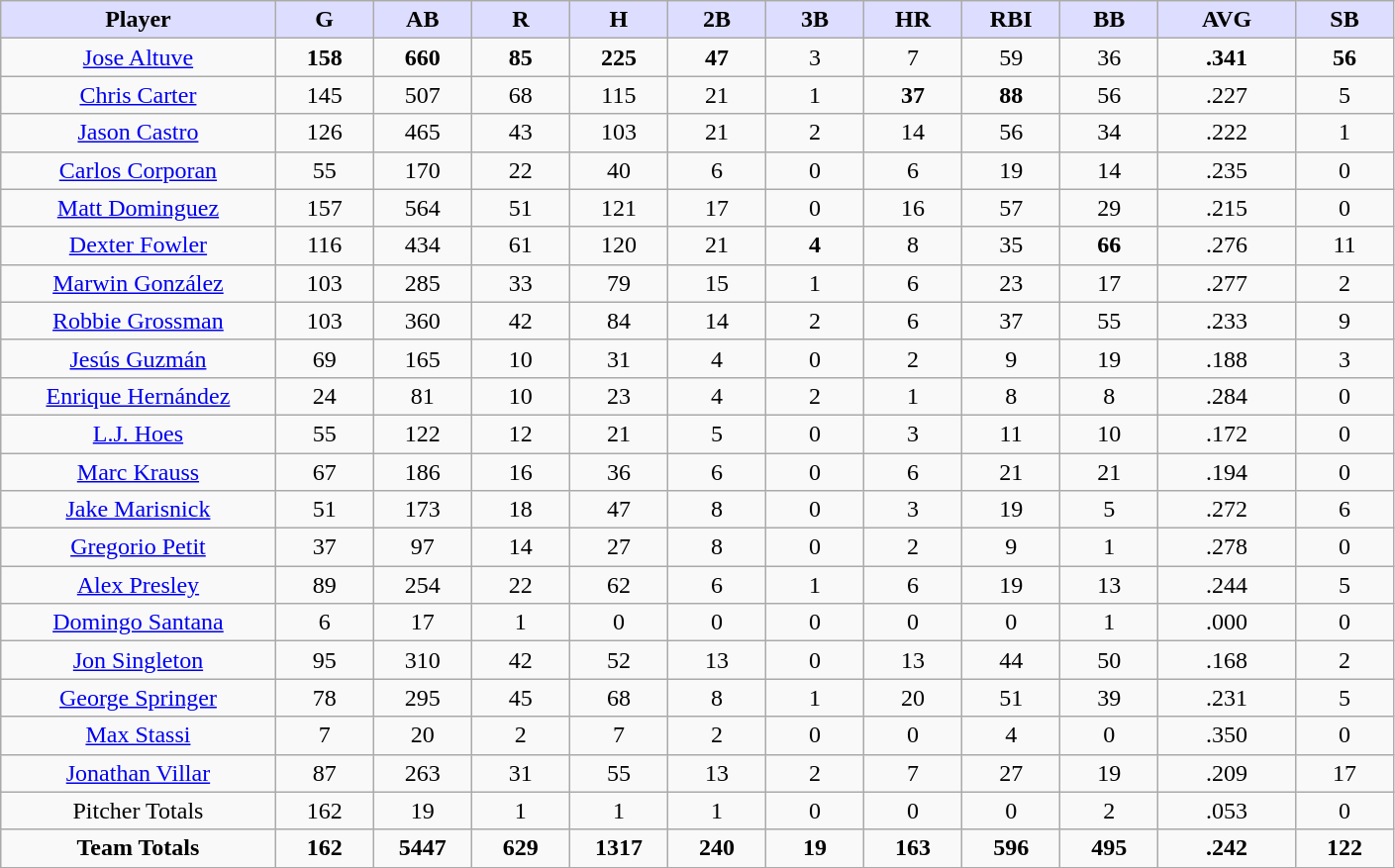<table class="wikitable" style="text-align:center;">
<tr>
<th style="background:#ddf; width:14%;">Player</th>
<th style="background:#ddf; width:5%;">G</th>
<th style="background:#ddf; width:5%;">AB</th>
<th style="background:#ddf; width:5%;">R</th>
<th style="background:#ddf; width:5%;">H</th>
<th style="background:#ddf; width:5%;">2B</th>
<th style="background:#ddf; width:5%;">3B</th>
<th style="background:#ddf; width:5%;">HR</th>
<th style="background:#ddf; width:5%;">RBI</th>
<th style="background:#ddf; width:5%;">BB</th>
<th style="background:#ddf; width:7%;">AVG</th>
<th style="background:#ddf; width:5%;">SB</th>
</tr>
<tr align=center>
<td><a href='#'>Jose Altuve</a></td>
<td><strong>158</strong></td>
<td><strong>660</strong></td>
<td><strong>85</strong></td>
<td><strong>225</strong></td>
<td><strong>47</strong></td>
<td>3</td>
<td>7</td>
<td>59</td>
<td>36</td>
<td><strong>.341</strong></td>
<td><strong>56</strong></td>
</tr>
<tr align=center>
<td><a href='#'>Chris Carter</a></td>
<td>145</td>
<td>507</td>
<td>68</td>
<td>115</td>
<td>21</td>
<td>1</td>
<td><strong>37</strong></td>
<td><strong>88</strong></td>
<td>56</td>
<td>.227</td>
<td>5</td>
</tr>
<tr align=center>
<td><a href='#'>Jason Castro</a></td>
<td>126</td>
<td>465</td>
<td>43</td>
<td>103</td>
<td>21</td>
<td>2</td>
<td>14</td>
<td>56</td>
<td>34</td>
<td>.222</td>
<td>1</td>
</tr>
<tr align=center>
<td><a href='#'>Carlos Corporan</a></td>
<td>55</td>
<td>170</td>
<td>22</td>
<td>40</td>
<td>6</td>
<td>0</td>
<td>6</td>
<td>19</td>
<td>14</td>
<td>.235</td>
<td>0</td>
</tr>
<tr align=center>
<td><a href='#'>Matt Dominguez</a></td>
<td>157</td>
<td>564</td>
<td>51</td>
<td>121</td>
<td>17</td>
<td>0</td>
<td>16</td>
<td>57</td>
<td>29</td>
<td>.215</td>
<td>0</td>
</tr>
<tr align=center>
<td><a href='#'>Dexter Fowler</a></td>
<td>116</td>
<td>434</td>
<td>61</td>
<td>120</td>
<td>21</td>
<td><strong>4</strong></td>
<td>8</td>
<td>35</td>
<td><strong>66</strong></td>
<td>.276</td>
<td>11</td>
</tr>
<tr align=center>
<td><a href='#'>Marwin González</a></td>
<td>103</td>
<td>285</td>
<td>33</td>
<td>79</td>
<td>15</td>
<td>1</td>
<td>6</td>
<td>23</td>
<td>17</td>
<td>.277</td>
<td>2</td>
</tr>
<tr align=center>
<td><a href='#'>Robbie Grossman</a></td>
<td>103</td>
<td>360</td>
<td>42</td>
<td>84</td>
<td>14</td>
<td>2</td>
<td>6</td>
<td>37</td>
<td>55</td>
<td>.233</td>
<td>9</td>
</tr>
<tr align=center>
<td><a href='#'>Jesús Guzmán</a></td>
<td>69</td>
<td>165</td>
<td>10</td>
<td>31</td>
<td>4</td>
<td>0</td>
<td>2</td>
<td>9</td>
<td>19</td>
<td>.188</td>
<td>3</td>
</tr>
<tr align=center>
<td><a href='#'>Enrique Hernández</a></td>
<td>24</td>
<td>81</td>
<td>10</td>
<td>23</td>
<td>4</td>
<td>2</td>
<td>1</td>
<td>8</td>
<td>8</td>
<td>.284</td>
<td>0</td>
</tr>
<tr align=center>
<td><a href='#'>L.J. Hoes</a></td>
<td>55</td>
<td>122</td>
<td>12</td>
<td>21</td>
<td>5</td>
<td>0</td>
<td>3</td>
<td>11</td>
<td>10</td>
<td>.172</td>
<td>0</td>
</tr>
<tr align=center>
<td><a href='#'>Marc Krauss</a></td>
<td>67</td>
<td>186</td>
<td>16</td>
<td>36</td>
<td>6</td>
<td>0</td>
<td>6</td>
<td>21</td>
<td>21</td>
<td>.194</td>
<td>0</td>
</tr>
<tr align=center>
<td><a href='#'>Jake Marisnick</a></td>
<td>51</td>
<td>173</td>
<td>18</td>
<td>47</td>
<td>8</td>
<td>0</td>
<td>3</td>
<td>19</td>
<td>5</td>
<td>.272</td>
<td>6</td>
</tr>
<tr align=center>
<td><a href='#'>Gregorio Petit</a></td>
<td>37</td>
<td>97</td>
<td>14</td>
<td>27</td>
<td>8</td>
<td>0</td>
<td>2</td>
<td>9</td>
<td>1</td>
<td>.278</td>
<td>0</td>
</tr>
<tr align=center>
<td><a href='#'>Alex Presley</a></td>
<td>89</td>
<td>254</td>
<td>22</td>
<td>62</td>
<td>6</td>
<td>1</td>
<td>6</td>
<td>19</td>
<td>13</td>
<td>.244</td>
<td>5</td>
</tr>
<tr align=center>
<td><a href='#'>Domingo Santana</a></td>
<td>6</td>
<td>17</td>
<td>1</td>
<td>0</td>
<td>0</td>
<td>0</td>
<td>0</td>
<td>0</td>
<td>1</td>
<td>.000</td>
<td>0</td>
</tr>
<tr align=center>
<td><a href='#'>Jon Singleton</a></td>
<td>95</td>
<td>310</td>
<td>42</td>
<td>52</td>
<td>13</td>
<td>0</td>
<td>13</td>
<td>44</td>
<td>50</td>
<td>.168</td>
<td>2</td>
</tr>
<tr align=center>
<td><a href='#'>George Springer</a></td>
<td>78</td>
<td>295</td>
<td>45</td>
<td>68</td>
<td>8</td>
<td>1</td>
<td>20</td>
<td>51</td>
<td>39</td>
<td>.231</td>
<td>5</td>
</tr>
<tr align=center>
<td><a href='#'>Max Stassi</a></td>
<td>7</td>
<td>20</td>
<td>2</td>
<td>7</td>
<td>2</td>
<td>0</td>
<td>0</td>
<td>4</td>
<td>0</td>
<td>.350</td>
<td>0</td>
</tr>
<tr align=center>
<td><a href='#'>Jonathan Villar</a></td>
<td>87</td>
<td>263</td>
<td>31</td>
<td>55</td>
<td>13</td>
<td>2</td>
<td>7</td>
<td>27</td>
<td>19</td>
<td>.209</td>
<td>17</td>
</tr>
<tr align=center>
<td>Pitcher Totals</td>
<td>162</td>
<td>19</td>
<td>1</td>
<td>1</td>
<td>1</td>
<td>0</td>
<td>0</td>
<td>0</td>
<td>2</td>
<td>.053</td>
<td>0</td>
</tr>
<tr align=center>
<td><strong>Team Totals</strong></td>
<td><strong>162</strong></td>
<td><strong>5447</strong></td>
<td><strong>629</strong></td>
<td><strong>1317</strong></td>
<td><strong>240</strong></td>
<td><strong>19</strong></td>
<td><strong>163</strong></td>
<td><strong>596</strong></td>
<td><strong>495</strong></td>
<td><strong>.242</strong></td>
<td><strong>122</strong></td>
</tr>
</table>
